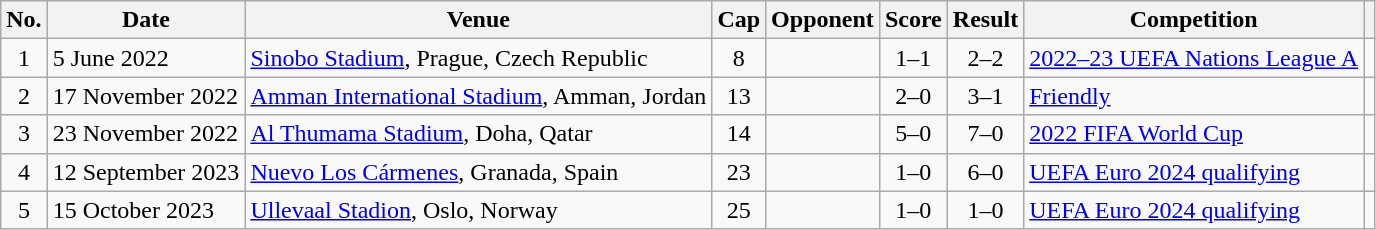<table class="wikitable sortable">
<tr>
<th scope="col">No.</th>
<th scope="col">Date</th>
<th scope="col">Venue</th>
<th scope="col">Cap</th>
<th scope="col">Opponent</th>
<th scope="col">Score</th>
<th scope="col">Result</th>
<th scope="col">Competition</th>
<th scope="col class="unsortable"></th>
</tr>
<tr>
<td align="center">1</td>
<td>5 June 2022</td>
<td><a href='#'>Sinobo Stadium</a>, Prague, Czech Republic</td>
<td align="center">8</td>
<td></td>
<td align="center">1–1</td>
<td align="center">2–2</td>
<td><a href='#'>2022–23 UEFA Nations League A</a></td>
<td align="center"></td>
</tr>
<tr>
<td align=center>2</td>
<td>17 November 2022</td>
<td><a href='#'>Amman International Stadium</a>, Amman, Jordan</td>
<td align=center>13</td>
<td></td>
<td align=center>2–0</td>
<td align=center>3–1</td>
<td><a href='#'>Friendly</a></td>
<td align="center"></td>
</tr>
<tr>
<td align=center>3</td>
<td>23 November 2022</td>
<td><a href='#'>Al Thumama Stadium</a>, Doha, Qatar</td>
<td align=center>14</td>
<td></td>
<td align=center>5–0</td>
<td align=center>7–0</td>
<td><a href='#'>2022 FIFA World Cup</a></td>
<td align=center></td>
</tr>
<tr>
<td align=center>4</td>
<td>12 September 2023</td>
<td><a href='#'>Nuevo Los Cármenes</a>, Granada, Spain</td>
<td align=center>23</td>
<td></td>
<td align=center>1–0</td>
<td align=center>6–0</td>
<td><a href='#'>UEFA Euro 2024 qualifying</a></td>
<td align="center"></td>
</tr>
<tr>
<td align=center>5</td>
<td>15 October 2023</td>
<td><a href='#'>Ullevaal Stadion</a>, Oslo, Norway</td>
<td align=center>25</td>
<td></td>
<td align=center>1–0</td>
<td align=center>1–0</td>
<td><a href='#'>UEFA Euro 2024 qualifying</a></td>
<td align="center"></td>
</tr>
</table>
